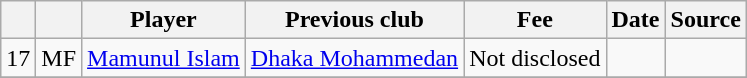<table class="wikitable plainrowheaders sortable" style="text-align:center">
<tr>
<th></th>
<th></th>
<th>Player</th>
<th>Previous club</th>
<th>Fee</th>
<th>Date</th>
<th>Source</th>
</tr>
<tr>
<td align="center">17</td>
<td align="center">MF</td>
<td align="left"> <a href='#'>Mamunul Islam</a></td>
<td align="left"> <a href='#'>Dhaka Mohammedan</a></td>
<td>Not disclosed</td>
<td></td>
<td></td>
</tr>
<tr>
</tr>
</table>
